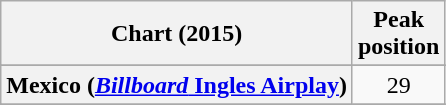<table class="wikitable sortable plainrowheaders" style="text-align:center">
<tr>
<th scope="col">Chart (2015)</th>
<th scope="col">Peak<br>position</th>
</tr>
<tr>
</tr>
<tr>
</tr>
<tr>
</tr>
<tr>
<th scope="row">Mexico (<a href='#'><em>Billboard</em> Ingles Airplay</a>)</th>
<td>29</td>
</tr>
<tr>
</tr>
<tr>
</tr>
<tr>
</tr>
<tr>
</tr>
</table>
